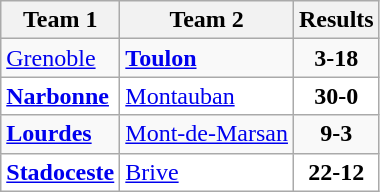<table class="wikitable">
<tr>
<th>Team 1</th>
<th>Team 2</th>
<th>Results</th>
</tr>
<tr>
<td><a href='#'>Grenoble</a></td>
<td><strong><a href='#'>Toulon</a></strong></td>
<td align="center"><strong>3-18</strong></td>
</tr>
<tr bgcolor="white">
<td><strong><a href='#'>Narbonne</a></strong></td>
<td><a href='#'>Montauban</a></td>
<td align="center"><strong>30-0</strong></td>
</tr>
<tr>
<td><strong><a href='#'>Lourdes</a></strong></td>
<td><a href='#'>Mont-de-Marsan</a></td>
<td align="center"><strong>9-3</strong></td>
</tr>
<tr bgcolor="white">
<td><strong><a href='#'>Stadoceste</a></strong></td>
<td><a href='#'>Brive</a></td>
<td align="center"><strong>22-12</strong></td>
</tr>
</table>
